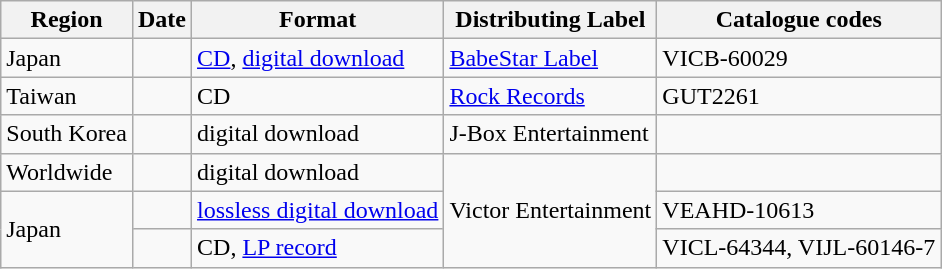<table class="wikitable">
<tr>
<th>Region</th>
<th>Date</th>
<th>Format</th>
<th>Distributing Label</th>
<th>Catalogue codes</th>
</tr>
<tr>
<td>Japan</td>
<td></td>
<td><a href='#'>CD</a>, <a href='#'>digital download</a></td>
<td><a href='#'>BabeStar Label</a></td>
<td>VICB-60029</td>
</tr>
<tr>
<td>Taiwan</td>
<td></td>
<td>CD</td>
<td><a href='#'>Rock Records</a></td>
<td>GUT2261</td>
</tr>
<tr>
<td>South Korea</td>
<td></td>
<td>digital download</td>
<td>J-Box Entertainment</td>
<td></td>
</tr>
<tr>
<td>Worldwide</td>
<td></td>
<td>digital download</td>
<td rowspan="3">Victor Entertainment</td>
<td></td>
</tr>
<tr>
<td rowspan="2">Japan</td>
<td></td>
<td><a href='#'>lossless digital download</a></td>
<td>VEAHD-10613</td>
</tr>
<tr>
<td></td>
<td>CD, <a href='#'>LP record</a></td>
<td>VICL-64344, VIJL-60146-7</td>
</tr>
</table>
